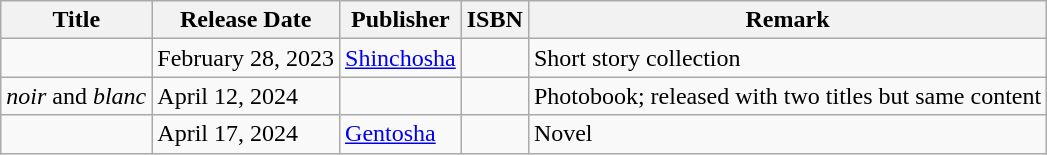<table class="wikitable">
<tr>
<th>Title</th>
<th>Release Date</th>
<th>Publisher</th>
<th>ISBN</th>
<th>Remark</th>
</tr>
<tr>
<td></td>
<td>February 28, 2023</td>
<td><a href='#'>Shinchosha</a></td>
<td></td>
<td>Short story collection</td>
</tr>
<tr>
<td><em>noir</em> and <em>blanc</em></td>
<td>April 12, 2024</td>
<td></td>
<td></td>
<td>Photobook; released with two titles but same content</td>
</tr>
<tr>
<td></td>
<td>April 17, 2024</td>
<td><a href='#'>Gentosha</a></td>
<td></td>
<td>Novel</td>
</tr>
</table>
